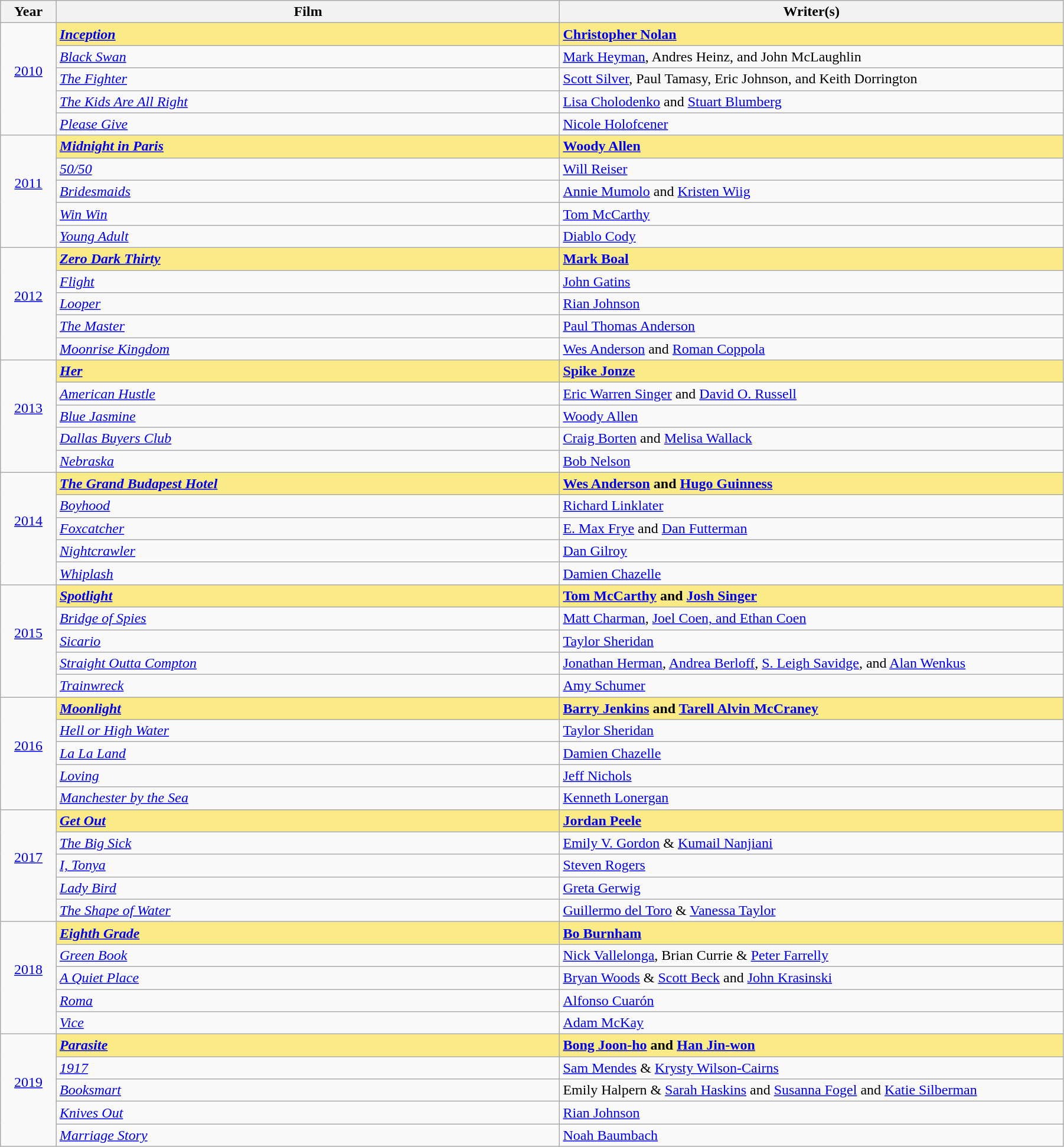<table class="wikitable" width="95%" cellpadding="5">
<tr>
<th width="5%">Year</th>
<th width="45%">Film</th>
<th width="45%">Writer(s)</th>
</tr>
<tr>
<td rowspan="5" style="text-align:center;"><a href='#'>2010</a><br><br></td>
<td style="background:#FAEB86"><strong><em><a href='#'>Inception</a></em></strong></td>
<td style="background:#FAEB86"><strong><a href='#'>Christopher Nolan</a></strong></td>
</tr>
<tr>
<td><em><a href='#'>Black Swan</a></em></td>
<td><a href='#'>Mark Heyman</a>, Andres Heinz, and John McLaughlin</td>
</tr>
<tr>
<td><em><a href='#'>The Fighter</a></em></td>
<td><a href='#'>Scott Silver</a>, Paul Tamasy, Eric Johnson, and Keith Dorrington</td>
</tr>
<tr>
<td><em><a href='#'>The Kids Are All Right</a></em></td>
<td><a href='#'>Lisa Cholodenko</a> and <a href='#'>Stuart Blumberg</a></td>
</tr>
<tr>
<td><em><a href='#'>Please Give</a></em></td>
<td><a href='#'>Nicole Holofcener</a></td>
</tr>
<tr>
<td rowspan="5" style="text-align:center;"><a href='#'>2011</a><br><br></td>
<td style="background:#FAEB86"><strong><em><a href='#'>Midnight in Paris</a></em></strong></td>
<td style="background:#FAEB86"><strong><a href='#'>Woody Allen</a></strong></td>
</tr>
<tr>
<td><em><a href='#'>50/50</a></em></td>
<td><a href='#'>Will Reiser</a></td>
</tr>
<tr>
<td><em><a href='#'>Bridesmaids</a></em></td>
<td><a href='#'>Annie Mumolo</a> and <a href='#'>Kristen Wiig</a></td>
</tr>
<tr>
<td><em><a href='#'>Win Win</a></em></td>
<td><a href='#'>Tom McCarthy</a></td>
</tr>
<tr>
<td><em><a href='#'>Young Adult</a></em></td>
<td><a href='#'>Diablo Cody</a></td>
</tr>
<tr>
<td rowspan="5" style="text-align:center;"><a href='#'>2012</a><br><br></td>
<td style="background:#FAEB86"><strong><em><a href='#'>Zero Dark Thirty</a></em></strong></td>
<td style="background:#FAEB86"><strong><a href='#'>Mark Boal</a></strong></td>
</tr>
<tr>
<td><em><a href='#'>Flight</a></em></td>
<td><a href='#'>John Gatins</a></td>
</tr>
<tr>
<td><em><a href='#'>Looper</a></em></td>
<td><a href='#'>Rian Johnson</a></td>
</tr>
<tr>
<td><em><a href='#'>The Master</a></em></td>
<td><a href='#'>Paul Thomas Anderson</a></td>
</tr>
<tr>
<td><em><a href='#'>Moonrise Kingdom</a></em></td>
<td><a href='#'>Wes Anderson</a> and <a href='#'>Roman Coppola</a></td>
</tr>
<tr>
<td rowspan="5" style="text-align:center;"><a href='#'>2013</a><br><br></td>
<td style="background:#FAEB86"><strong><em><a href='#'>Her</a></em></strong></td>
<td style="background:#FAEB86"><strong><a href='#'>Spike Jonze</a></strong></td>
</tr>
<tr>
<td><em><a href='#'>American Hustle</a></em></td>
<td><a href='#'>Eric Warren Singer</a> and <a href='#'>David O. Russell</a></td>
</tr>
<tr>
<td><em><a href='#'>Blue Jasmine</a></em></td>
<td><a href='#'>Woody Allen</a></td>
</tr>
<tr>
<td><em><a href='#'>Dallas Buyers Club</a></em></td>
<td><a href='#'>Craig Borten</a> and <a href='#'>Melisa Wallack</a></td>
</tr>
<tr>
<td><em><a href='#'>Nebraska</a></em></td>
<td><a href='#'>Bob Nelson</a></td>
</tr>
<tr>
<td rowspan="5" style="text-align:center;"><a href='#'>2014</a><br><br></td>
<td style="background:#FAEB86"><strong><em><a href='#'>The Grand Budapest Hotel</a></em></strong></td>
<td style="background:#FAEB86"><strong><a href='#'>Wes Anderson</a> and <a href='#'>Hugo Guinness</a></strong></td>
</tr>
<tr>
<td><em><a href='#'>Boyhood</a></em></td>
<td><a href='#'>Richard Linklater</a></td>
</tr>
<tr>
<td><em><a href='#'>Foxcatcher</a></em></td>
<td><a href='#'>E. Max Frye</a> and <a href='#'>Dan Futterman</a></td>
</tr>
<tr>
<td><em><a href='#'>Nightcrawler</a></em></td>
<td><a href='#'>Dan Gilroy</a></td>
</tr>
<tr>
<td><em><a href='#'>Whiplash</a></em></td>
<td><a href='#'>Damien Chazelle</a></td>
</tr>
<tr>
<td rowspan="5" style="text-align:center;"><a href='#'>2015</a><br><br></td>
<td style="background:#FAEB86"><strong><em><a href='#'>Spotlight</a></em></strong></td>
<td style="background:#FAEB86"><strong><a href='#'>Tom McCarthy</a> and <a href='#'>Josh Singer</a></strong></td>
</tr>
<tr>
<td><em><a href='#'>Bridge of Spies</a></em></td>
<td><a href='#'>Matt Charman</a>, <a href='#'>Joel Coen, and Ethan Coen</a></td>
</tr>
<tr>
<td><em><a href='#'>Sicario</a></em></td>
<td><a href='#'>Taylor Sheridan</a></td>
</tr>
<tr>
<td><em><a href='#'>Straight Outta Compton</a></em></td>
<td><a href='#'>Jonathan Herman</a>, <a href='#'>Andrea Berloff</a>, <a href='#'>S. Leigh Savidge</a>, and <a href='#'>Alan Wenkus</a></td>
</tr>
<tr>
<td><em><a href='#'>Trainwreck</a></em></td>
<td><a href='#'>Amy Schumer</a></td>
</tr>
<tr>
<td rowspan="5" style="text-align:center;"><a href='#'>2016</a><br><br></td>
<td style="background:#FAEB86"><strong><em><a href='#'>Moonlight</a></em></strong></td>
<td style="background:#FAEB86 "><strong><a href='#'>Barry Jenkins</a> and <a href='#'>Tarell Alvin McCraney</a></strong></td>
</tr>
<tr>
<td><em><a href='#'>Hell or High Water</a></em></td>
<td><a href='#'>Taylor Sheridan</a></td>
</tr>
<tr>
<td><em><a href='#'>La La Land</a></em></td>
<td><a href='#'>Damien Chazelle</a></td>
</tr>
<tr>
<td><em><a href='#'>Loving</a></em></td>
<td><a href='#'>Jeff Nichols</a></td>
</tr>
<tr>
<td><em><a href='#'>Manchester by the Sea</a></em></td>
<td><a href='#'>Kenneth Lonergan</a></td>
</tr>
<tr>
<td rowspan="5" style="text-align:center;"><a href='#'>2017</a><br><br></td>
<td style="background:#FAEB86"><strong><em><a href='#'>Get Out</a></em></strong></td>
<td style="background:#FAEB86"><strong><a href='#'>Jordan Peele</a></strong></td>
</tr>
<tr>
<td><em><a href='#'>The Big Sick</a></em></td>
<td><a href='#'>Emily V. Gordon</a> & <a href='#'>Kumail Nanjiani</a></td>
</tr>
<tr>
<td><em><a href='#'>I, Tonya</a></em></td>
<td><a href='#'>Steven Rogers</a></td>
</tr>
<tr>
<td><em><a href='#'>Lady Bird</a></em></td>
<td><a href='#'>Greta Gerwig</a></td>
</tr>
<tr>
<td><em><a href='#'>The Shape of Water</a></em></td>
<td><a href='#'>Guillermo del Toro</a> & <a href='#'>Vanessa Taylor</a></td>
</tr>
<tr>
<td rowspan="5" style="text-align:center;"><a href='#'>2018</a><br><br></td>
<td style="background:#FAEB86"><strong><em><a href='#'>Eighth Grade</a></em></strong></td>
<td style="background:#FAEB86"><strong><a href='#'>Bo Burnham</a></strong></td>
</tr>
<tr>
<td><em><a href='#'>Green Book</a></em></td>
<td><a href='#'>Nick Vallelonga</a>, Brian Currie & <a href='#'>Peter Farrelly</a></td>
</tr>
<tr>
<td><em><a href='#'>A Quiet Place</a></em></td>
<td><a href='#'>Bryan Woods</a> & <a href='#'>Scott Beck</a> and <a href='#'>John Krasinski</a></td>
</tr>
<tr>
<td><em><a href='#'>Roma</a></em></td>
<td><a href='#'>Alfonso Cuarón</a></td>
</tr>
<tr>
<td><em><a href='#'>Vice</a></em></td>
<td><a href='#'>Adam McKay</a></td>
</tr>
<tr>
<td rowspan="5" style="text-align:center;"><a href='#'>2019</a><br><br></td>
<td style="background:#FAEB86"><strong><em><a href='#'>Parasite</a></em></strong></td>
<td style="background:#FAEB86"><strong><a href='#'>Bong Joon-ho</a> and <a href='#'>Han Jin-won</a></strong></td>
</tr>
<tr>
<td><em><a href='#'>1917</a></em></td>
<td><a href='#'>Sam Mendes</a> & <a href='#'>Krysty Wilson-Cairns</a></td>
</tr>
<tr>
<td><em><a href='#'>Booksmart</a></em></td>
<td>Emily Halpern & <a href='#'>Sarah Haskins</a> and <a href='#'>Susanna Fogel</a> and <a href='#'>Katie Silberman</a></td>
</tr>
<tr>
<td><em><a href='#'>Knives Out</a></em></td>
<td><a href='#'>Rian Johnson</a></td>
</tr>
<tr>
<td><em><a href='#'>Marriage Story</a></em></td>
<td><a href='#'>Noah Baumbach</a></td>
</tr>
</table>
